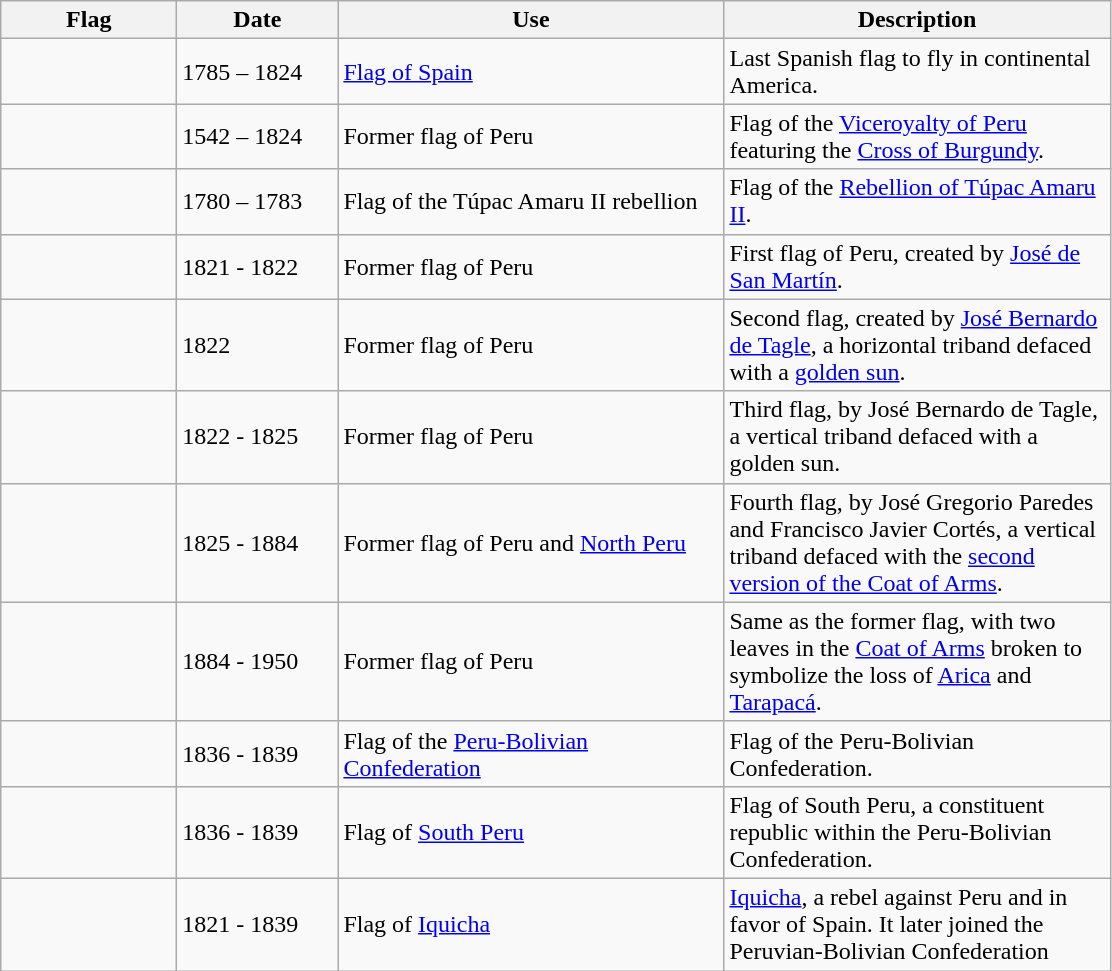<table class="wikitable">
<tr>
<th width="110">Flag</th>
<th width="100">Date</th>
<th width="250">Use</th>
<th width="250">Description</th>
</tr>
<tr>
<td></td>
<td>1785 – 1824</td>
<td><a href='#'>Flag of Spain</a></td>
<td>Last Spanish flag to fly in continental America.</td>
</tr>
<tr>
<td></td>
<td>1542 – 1824</td>
<td>Former flag of Peru</td>
<td>Flag of the <a href='#'>Viceroyalty of Peru</a> featuring the <a href='#'>Cross of Burgundy</a>.</td>
</tr>
<tr>
<td></td>
<td>1780 – 1783</td>
<td>Flag of the Túpac Amaru II rebellion</td>
<td>Flag of the <a href='#'>Rebellion of Túpac Amaru II</a>.</td>
</tr>
<tr>
<td></td>
<td>1821 - 1822</td>
<td>Former flag of Peru</td>
<td>First flag of Peru, created by <a href='#'>José de San Martín</a>.</td>
</tr>
<tr>
<td></td>
<td>1822</td>
<td>Former flag of Peru</td>
<td>Second flag, created by <a href='#'>José Bernardo de Tagle</a>, a horizontal triband defaced with a <a href='#'>golden sun</a>.</td>
</tr>
<tr>
<td></td>
<td>1822 - 1825</td>
<td>Former flag of Peru</td>
<td>Third flag, by José Bernardo de Tagle, a vertical triband defaced with a golden sun.</td>
</tr>
<tr>
<td></td>
<td>1825 - 1884</td>
<td>Former flag of Peru and <a href='#'>North Peru</a></td>
<td>Fourth flag, by José Gregorio Paredes and Francisco Javier Cortés, a vertical triband defaced with the <a href='#'>second version of the Coat of Arms</a>.</td>
</tr>
<tr>
<td></td>
<td>1884 - 1950</td>
<td>Former flag of Peru</td>
<td>Same as the former flag, with two leaves in the <a href='#'>Coat of Arms</a> broken to symbolize the loss of <a href='#'>Arica</a> and <a href='#'>Tarapacá</a>.</td>
</tr>
<tr>
<td></td>
<td>1836 - 1839</td>
<td>Flag of the <a href='#'>Peru-Bolivian Confederation</a></td>
<td>Flag of the Peru-Bolivian Confederation.</td>
</tr>
<tr>
<td></td>
<td>1836 - 1839</td>
<td>Flag of <a href='#'>South Peru</a></td>
<td>Flag of South Peru, a constituent republic within the Peru-Bolivian Confederation.</td>
</tr>
<tr>
<td></td>
<td>1821 - 1839</td>
<td>Flag of <a href='#'>Iquicha</a></td>
<td><a href='#'>Iquicha</a>, a rebel against Peru and in favor of Spain. It later joined the Peruvian-Bolivian Confederation</td>
</tr>
</table>
